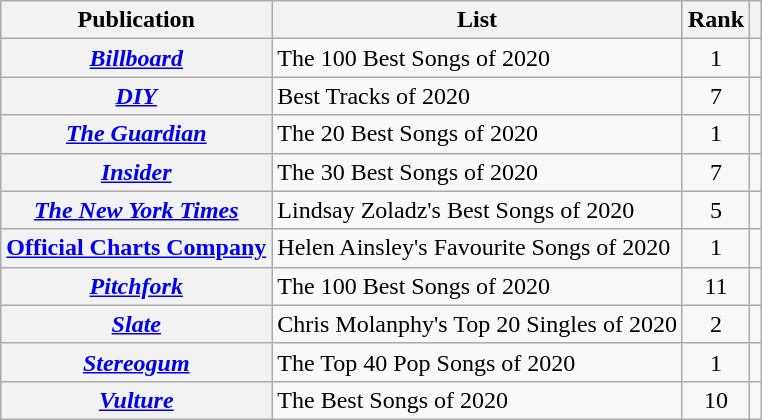<table class="wikitable sortable plainrowheaders">
<tr>
<th scope="col">Publication</th>
<th scope="col" class="unsortable">List</th>
<th scope="col" data-sort-type="number">Rank</th>
<th scope="col" class="unsortable"></th>
</tr>
<tr>
<th scope="row"><em><a href='#'>Billboard</a></em></th>
<td>The 100 Best Songs of 2020</td>
<td style="text-align: center;">1</td>
<td style="text-align: center;"></td>
</tr>
<tr>
<th scope="row"><em><a href='#'>DIY</a></em></th>
<td>Best Tracks of 2020</td>
<td style="text-align: center;">7</td>
<td style="text-align: center;"></td>
</tr>
<tr>
<th scope="row"><em><a href='#'>The Guardian</a></em></th>
<td>The 20 Best Songs of 2020</td>
<td style="text-align: center;">1</td>
<td style="text-align: center;"></td>
</tr>
<tr>
<th scope="row"><em><a href='#'>Insider</a></em></th>
<td>The 30 Best Songs of 2020</td>
<td style="text-align: center;">7</td>
<td style="text-align: center;"></td>
</tr>
<tr>
<th scope="row"><em><a href='#'>The New York Times</a></em></th>
<td>Lindsay Zoladz's Best Songs of 2020</td>
<td style="text-align: center;">5</td>
<td style="text-align: center;"></td>
</tr>
<tr>
<th scope="row"><a href='#'>Official Charts Company</a></th>
<td>Helen Ainsley's Favourite Songs of 2020</td>
<td style="text-align: center;">1</td>
<td style="text-align: center;"></td>
</tr>
<tr>
<th scope="row"><em><a href='#'>Pitchfork</a></em></th>
<td>The 100 Best Songs of 2020</td>
<td style="text-align: center;">11</td>
<td style="text-align: center;"></td>
</tr>
<tr>
<th scope="row"><em><a href='#'>Slate</a></em></th>
<td>Chris Molanphy's Top 20 Singles of 2020</td>
<td style="text-align: center;">2</td>
<td style="text-align: center;"></td>
</tr>
<tr>
<th scope="row"><em><a href='#'>Stereogum</a></em></th>
<td>The Top 40 Pop Songs of 2020</td>
<td style="text-align: center;">1</td>
<td style="text-align: center;"></td>
</tr>
<tr>
<th scope="row"><em><a href='#'>Vulture</a></em></th>
<td>The Best Songs of 2020</td>
<td style="text-align: center;">10</td>
<td style="text-align: center;"></td>
</tr>
</table>
